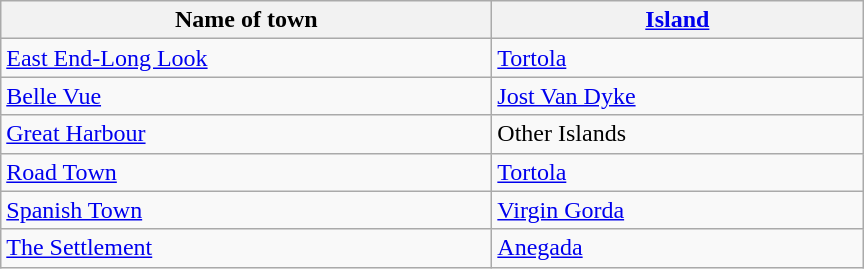<table class="sortable wikitable">
<tr>
<th style="width:20em">Name of town</th>
<th style="width:15em"><a href='#'>Island</a></th>
</tr>
<tr>
<td><a href='#'>East End-Long Look</a></td>
<td><a href='#'>Tortola</a></td>
</tr>
<tr>
<td><a href='#'>Belle Vue</a></td>
<td><a href='#'>Jost Van Dyke</a></td>
</tr>
<tr>
<td><a href='#'>Great Harbour</a></td>
<td>Other Islands</td>
</tr>
<tr>
<td><a href='#'>Road Town</a></td>
<td><a href='#'>Tortola</a></td>
</tr>
<tr>
<td><a href='#'>Spanish Town</a></td>
<td><a href='#'>Virgin Gorda</a></td>
</tr>
<tr>
<td><a href='#'>The Settlement</a></td>
<td><a href='#'>Anegada</a></td>
</tr>
</table>
